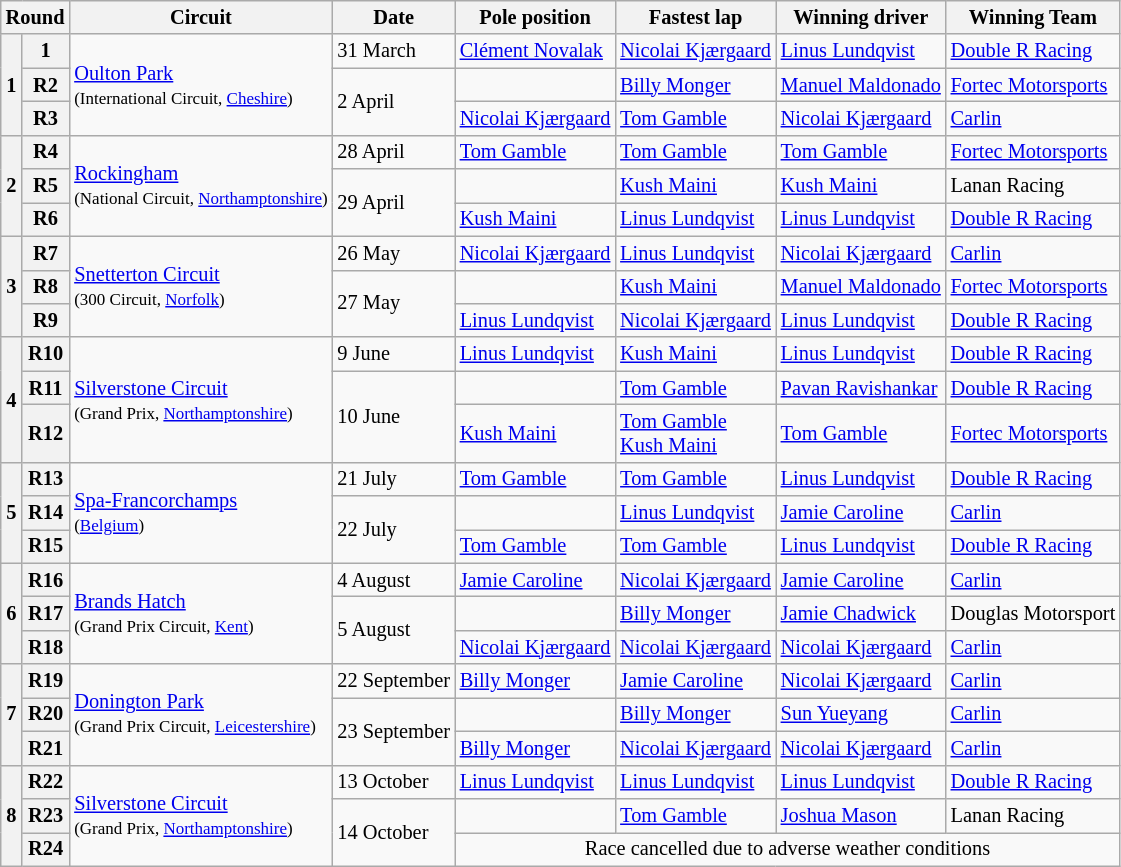<table class="wikitable" style="font-size: 85%">
<tr>
<th colspan=2>Round</th>
<th>Circuit</th>
<th>Date</th>
<th>Pole position</th>
<th>Fastest lap</th>
<th>Winning driver</th>
<th>Winning Team</th>
</tr>
<tr>
<th rowspan=3>1</th>
<th>1</th>
<td rowspan=3><a href='#'>Oulton Park</a><br><small>(International Circuit, <a href='#'>Cheshire</a>)</small></td>
<td>31 March</td>
<td> <a href='#'>Clément Novalak</a></td>
<td> <a href='#'>Nicolai Kjærgaard</a></td>
<td> <a href='#'>Linus Lundqvist</a></td>
<td><a href='#'>Double R Racing</a></td>
</tr>
<tr>
<th>R2</th>
<td rowspan=2>2 April</td>
<td></td>
<td> <a href='#'>Billy Monger</a></td>
<td> <a href='#'>Manuel Maldonado</a></td>
<td><a href='#'>Fortec Motorsports</a></td>
</tr>
<tr>
<th>R3</th>
<td> <a href='#'>Nicolai Kjærgaard</a></td>
<td> <a href='#'>Tom Gamble</a></td>
<td> <a href='#'>Nicolai Kjærgaard</a></td>
<td><a href='#'>Carlin</a></td>
</tr>
<tr>
<th rowspan=3>2</th>
<th>R4</th>
<td rowspan=3><a href='#'>Rockingham</a><br><small>(National Circuit, <a href='#'>Northamptonshire</a>)</small></td>
<td>28 April</td>
<td> <a href='#'>Tom Gamble</a></td>
<td> <a href='#'>Tom Gamble</a></td>
<td> <a href='#'>Tom Gamble</a></td>
<td><a href='#'>Fortec Motorsports</a></td>
</tr>
<tr>
<th>R5</th>
<td rowspan=2>29 April</td>
<td></td>
<td> <a href='#'>Kush Maini</a></td>
<td> <a href='#'>Kush Maini</a></td>
<td>Lanan Racing</td>
</tr>
<tr>
<th>R6</th>
<td> <a href='#'>Kush Maini</a></td>
<td> <a href='#'>Linus Lundqvist</a></td>
<td> <a href='#'>Linus Lundqvist</a></td>
<td><a href='#'>Double R Racing</a></td>
</tr>
<tr>
<th rowspan=3>3</th>
<th>R7</th>
<td rowspan=3><a href='#'>Snetterton Circuit</a><br><small>(300 Circuit, <a href='#'>Norfolk</a>)</small></td>
<td>26 May</td>
<td> <a href='#'>Nicolai Kjærgaard</a></td>
<td> <a href='#'>Linus Lundqvist</a></td>
<td> <a href='#'>Nicolai Kjærgaard</a></td>
<td><a href='#'>Carlin</a></td>
</tr>
<tr>
<th>R8</th>
<td rowspan=2>27 May</td>
<td></td>
<td> <a href='#'>Kush Maini</a></td>
<td> <a href='#'>Manuel Maldonado</a></td>
<td><a href='#'>Fortec Motorsports</a></td>
</tr>
<tr>
<th>R9</th>
<td> <a href='#'>Linus Lundqvist</a></td>
<td> <a href='#'>Nicolai Kjærgaard</a></td>
<td> <a href='#'>Linus Lundqvist</a></td>
<td><a href='#'>Double R Racing</a></td>
</tr>
<tr>
<th rowspan=3>4</th>
<th>R10</th>
<td rowspan=3><a href='#'>Silverstone Circuit</a><br><small>(Grand Prix, <a href='#'>Northamptonshire</a>)</small></td>
<td>9 June</td>
<td> <a href='#'>Linus Lundqvist</a></td>
<td> <a href='#'>Kush Maini</a></td>
<td> <a href='#'>Linus Lundqvist</a></td>
<td><a href='#'>Double R Racing</a></td>
</tr>
<tr>
<th>R11</th>
<td rowspan=2>10 June</td>
<td></td>
<td> <a href='#'>Tom Gamble</a></td>
<td> <a href='#'>Pavan Ravishankar</a></td>
<td><a href='#'>Double R Racing</a></td>
</tr>
<tr>
<th>R12</th>
<td> <a href='#'>Kush Maini</a></td>
<td> <a href='#'>Tom Gamble</a><br> <a href='#'>Kush Maini</a></td>
<td> <a href='#'>Tom Gamble</a></td>
<td><a href='#'>Fortec Motorsports</a></td>
</tr>
<tr>
<th rowspan=3>5</th>
<th>R13</th>
<td rowspan=3><a href='#'>Spa-Francorchamps</a><br><small>(<a href='#'>Belgium</a>)</small></td>
<td>21 July</td>
<td> <a href='#'>Tom Gamble</a></td>
<td> <a href='#'>Tom Gamble</a></td>
<td> <a href='#'>Linus Lundqvist</a></td>
<td><a href='#'>Double R Racing</a></td>
</tr>
<tr>
<th>R14</th>
<td rowspan=2>22 July</td>
<td></td>
<td> <a href='#'>Linus Lundqvist</a></td>
<td> <a href='#'>Jamie Caroline</a></td>
<td><a href='#'>Carlin</a></td>
</tr>
<tr>
<th>R15</th>
<td> <a href='#'>Tom Gamble</a></td>
<td> <a href='#'>Tom Gamble</a></td>
<td> <a href='#'>Linus Lundqvist</a></td>
<td><a href='#'>Double R Racing</a></td>
</tr>
<tr>
<th rowspan=3>6</th>
<th>R16</th>
<td rowspan=3><a href='#'>Brands Hatch</a><br><small>(Grand Prix Circuit, <a href='#'>Kent</a>)</small></td>
<td>4 August</td>
<td> <a href='#'>Jamie Caroline</a></td>
<td> <a href='#'>Nicolai Kjærgaard</a></td>
<td> <a href='#'>Jamie Caroline</a></td>
<td><a href='#'>Carlin</a></td>
</tr>
<tr>
<th>R17</th>
<td rowspan=2>5 August</td>
<td></td>
<td> <a href='#'>Billy Monger</a></td>
<td> <a href='#'>Jamie Chadwick</a></td>
<td>Douglas Motorsport</td>
</tr>
<tr>
<th>R18</th>
<td> <a href='#'>Nicolai Kjærgaard</a></td>
<td> <a href='#'>Nicolai Kjærgaard</a></td>
<td> <a href='#'>Nicolai Kjærgaard</a></td>
<td><a href='#'>Carlin</a></td>
</tr>
<tr>
<th rowspan=3>7</th>
<th>R19</th>
<td rowspan=3><a href='#'>Donington Park</a><br><small>(Grand Prix Circuit, <a href='#'>Leicestershire</a>)</small></td>
<td>22 September</td>
<td> <a href='#'>Billy Monger</a></td>
<td> <a href='#'>Jamie Caroline</a></td>
<td> <a href='#'>Nicolai Kjærgaard</a></td>
<td><a href='#'>Carlin</a></td>
</tr>
<tr>
<th>R20</th>
<td rowspan=2>23 September</td>
<td></td>
<td> <a href='#'>Billy Monger</a></td>
<td> <a href='#'>Sun Yueyang</a></td>
<td><a href='#'>Carlin</a></td>
</tr>
<tr>
<th>R21</th>
<td> <a href='#'>Billy Monger</a></td>
<td> <a href='#'>Nicolai Kjærgaard</a></td>
<td> <a href='#'>Nicolai Kjærgaard</a></td>
<td><a href='#'>Carlin</a></td>
</tr>
<tr>
<th rowspan=3>8</th>
<th>R22</th>
<td rowspan=3><a href='#'>Silverstone Circuit</a><br><small>(Grand Prix, <a href='#'>Northamptonshire</a>)</small></td>
<td>13 October</td>
<td> <a href='#'>Linus Lundqvist</a></td>
<td> <a href='#'>Linus Lundqvist</a></td>
<td> <a href='#'>Linus Lundqvist</a></td>
<td><a href='#'>Double R Racing</a></td>
</tr>
<tr>
<th>R23</th>
<td rowspan=2>14 October</td>
<td></td>
<td> <a href='#'>Tom Gamble</a></td>
<td> <a href='#'>Joshua Mason</a></td>
<td>Lanan Racing</td>
</tr>
<tr>
<th>R24</th>
<td colspan=4 align=center>Race cancelled due to adverse weather conditions</td>
</tr>
</table>
